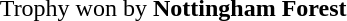<table width="100%">
<tr>
<td align="right">Trophy won by <strong>Nottingham Forest</strong></td>
</tr>
</table>
